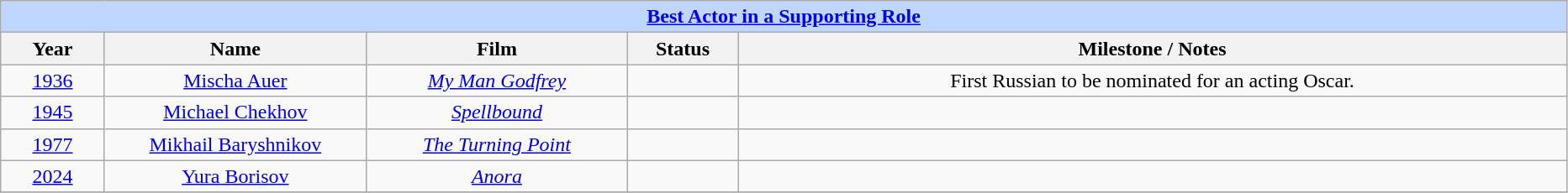<table class="wikitable" style="text-align: center">
<tr ---- bgcolor="#bfd7ff">
<td colspan=7 align=center><strong><a href='#'>Best Actor in a Supporting Role</a></strong></td>
</tr>
<tr ---- bgcolor="#ebf5ff">
<th width="75">Year</th>
<th width="200">Name</th>
<th width="200">Film</th>
<th width="80">Status</th>
<th width="650">Milestone / Notes</th>
</tr>
<tr>
<td><a href='#'>1936</a></td>
<td><a href='#'>Mischa Auer</a></td>
<td><em><a href='#'>My Man Godfrey</a></em></td>
<td></td>
<td>First Russian to be nominated for an acting Oscar.</td>
</tr>
<tr>
<td><a href='#'>1945</a></td>
<td><a href='#'>Michael Chekhov</a></td>
<td><em><a href='#'>Spellbound</a></em></td>
<td></td>
<td></td>
</tr>
<tr>
<td><a href='#'>1977</a></td>
<td><a href='#'>Mikhail Baryshnikov</a></td>
<td><em><a href='#'>The Turning Point</a></em></td>
<td></td>
<td></td>
</tr>
<tr>
<td><a href='#'>2024</a></td>
<td><a href='#'>Yura Borisov</a></td>
<td><em><a href='#'>Anora</a></em></td>
<td></td>
<td></td>
</tr>
<tr>
</tr>
</table>
